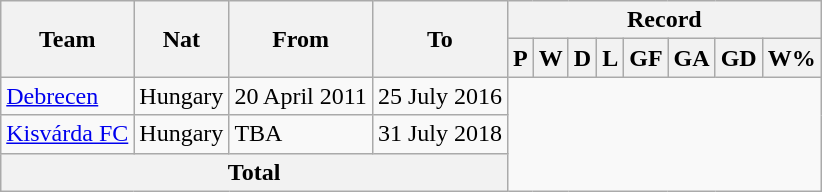<table class="wikitable" style="text-align: center">
<tr>
<th rowspan="2">Team</th>
<th rowspan="2">Nat</th>
<th rowspan="2">From</th>
<th rowspan="2">To</th>
<th colspan="8">Record</th>
</tr>
<tr>
<th>P</th>
<th>W</th>
<th>D</th>
<th>L</th>
<th>GF</th>
<th>GA</th>
<th>GD</th>
<th>W%</th>
</tr>
<tr>
<td align=left><a href='#'>Debrecen</a></td>
<td>Hungary</td>
<td align=left>20 April 2011</td>
<td align=left>25 July 2016<br></td>
</tr>
<tr>
<td align=left><a href='#'>Kisvárda FC</a></td>
<td>Hungary</td>
<td align=left>TBA</td>
<td align=left>31 July 2018<br></td>
</tr>
<tr>
<th colspan="4">Total<br></th>
</tr>
</table>
